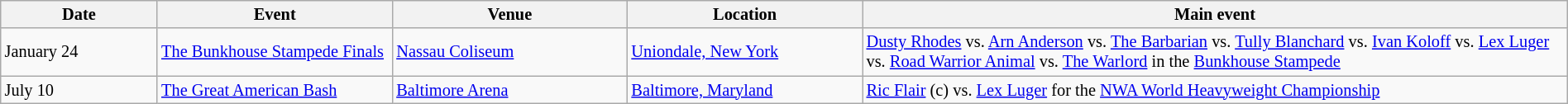<table class="sortable wikitable succession-box" style="font-size:85%; width: 100%">
<tr>
<th width=10%>Date</th>
<th width=15%>Event</th>
<th width=15%>Venue</th>
<th width=15%>Location</th>
<th width=45%>Main event</th>
</tr>
<tr>
<td>January 24</td>
<td><a href='#'>The Bunkhouse Stampede Finals</a></td>
<td><a href='#'>Nassau Coliseum</a></td>
<td><a href='#'>Uniondale, New York</a></td>
<td><a href='#'>Dusty Rhodes</a> vs. <a href='#'>Arn Anderson</a> vs. <a href='#'>The Barbarian</a> vs. <a href='#'>Tully Blanchard</a> vs. <a href='#'>Ivan Koloff</a> vs. <a href='#'>Lex Luger</a> vs. <a href='#'>Road Warrior Animal</a> vs. <a href='#'>The Warlord</a> in the <a href='#'>Bunkhouse Stampede</a></td>
</tr>
<tr>
<td>July 10</td>
<td><a href='#'>The Great American Bash</a></td>
<td><a href='#'>Baltimore Arena</a></td>
<td><a href='#'>Baltimore, Maryland</a></td>
<td><a href='#'>Ric Flair</a> (c) vs. <a href='#'>Lex Luger</a> for the <a href='#'>NWA World Heavyweight Championship</a></td>
</tr>
</table>
